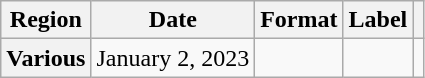<table class="wikitable plainrowheaders" style="text-align:center">
<tr>
<th scope="col">Region</th>
<th scope="col">Date</th>
<th scope="col">Format</th>
<th scope="col">Label</th>
<th scope="col"></th>
</tr>
<tr>
<th scope="row">Various</th>
<td>January 2, 2023</td>
<td></td>
<td></td>
<td></td>
</tr>
</table>
